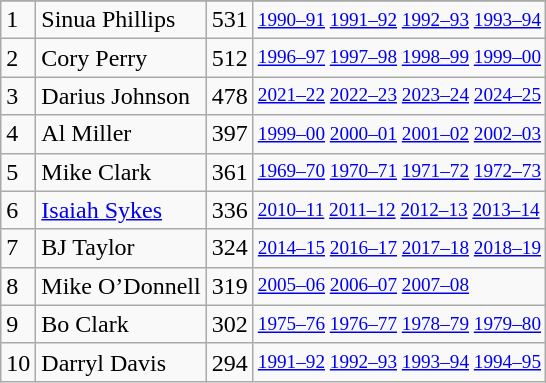<table class="wikitable">
<tr>
</tr>
<tr>
<td>1</td>
<td>Sinua Phillips</td>
<td>531</td>
<td style="font-size:80%;"><a href='#'>1990–91</a> <a href='#'>1991–92</a> <a href='#'>1992–93</a> <a href='#'>1993–94</a></td>
</tr>
<tr>
<td>2</td>
<td>Cory Perry</td>
<td>512</td>
<td style="font-size:80%;"><a href='#'>1996–97</a> <a href='#'>1997–98</a> <a href='#'>1998–99</a> <a href='#'>1999–00</a></td>
</tr>
<tr>
<td>3</td>
<td>Darius Johnson</td>
<td>478</td>
<td style="font-size:80%;"><a href='#'>2021–22</a> <a href='#'>2022–23</a> <a href='#'>2023–24</a> <a href='#'>2024–25</a></td>
</tr>
<tr>
<td>4</td>
<td>Al Miller</td>
<td>397</td>
<td style="font-size:80%;"><a href='#'>1999–00</a> <a href='#'>2000–01</a> <a href='#'>2001–02</a> <a href='#'>2002–03</a></td>
</tr>
<tr>
<td>5</td>
<td>Mike Clark</td>
<td>361</td>
<td style="font-size:80%;"><a href='#'>1969–70</a> <a href='#'>1970–71</a> <a href='#'>1971–72</a> <a href='#'>1972–73</a></td>
</tr>
<tr>
<td>6</td>
<td><a href='#'>Isaiah Sykes</a></td>
<td>336</td>
<td style="font-size:80%;"><a href='#'>2010–11</a> <a href='#'>2011–12</a> <a href='#'>2012–13</a> <a href='#'>2013–14</a></td>
</tr>
<tr>
<td>7</td>
<td>BJ Taylor</td>
<td>324</td>
<td style="font-size:80%;"><a href='#'>2014–15</a> <a href='#'>2016–17</a> <a href='#'>2017–18</a> <a href='#'>2018–19</a></td>
</tr>
<tr>
<td>8</td>
<td>Mike O’Donnell</td>
<td>319</td>
<td style="font-size:80%;"><a href='#'>2005–06</a> <a href='#'>2006–07</a> <a href='#'>2007–08</a></td>
</tr>
<tr>
<td>9</td>
<td>Bo Clark</td>
<td>302</td>
<td style="font-size:80%;"><a href='#'>1975–76</a> <a href='#'>1976–77</a> <a href='#'>1978–79</a> <a href='#'>1979–80</a></td>
</tr>
<tr>
<td>10</td>
<td>Darryl Davis</td>
<td>294</td>
<td style="font-size:80%;"><a href='#'>1991–92</a> <a href='#'>1992–93</a> <a href='#'>1993–94</a> <a href='#'>1994–95</a></td>
</tr>
</table>
